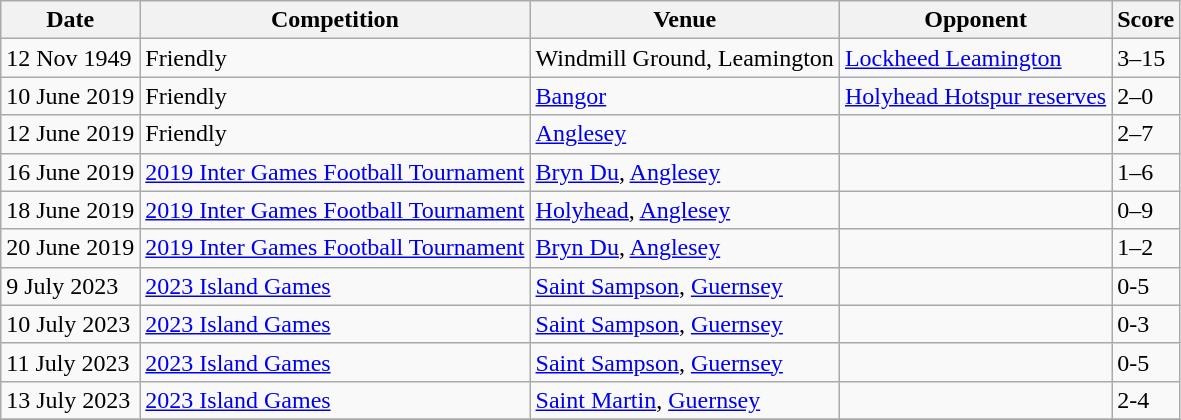<table class="wikitable">
<tr>
<th>Date</th>
<th>Competition</th>
<th>Venue</th>
<th>Opponent</th>
<th>Score</th>
</tr>
<tr>
<td>12 Nov 1949</td>
<td>Friendly</td>
<td>Windmill Ground, Leamington</td>
<td> <a href='#'>Lockheed Leamington</a></td>
<td>3–15</td>
</tr>
<tr>
<td>10 June 2019</td>
<td>Friendly</td>
<td><a href='#'>Bangor</a></td>
<td> <a href='#'>Holyhead Hotspur reserves</a></td>
<td>2–0</td>
</tr>
<tr>
<td>12 June 2019</td>
<td>Friendly</td>
<td><a href='#'>Anglesey</a></td>
<td></td>
<td>2–7</td>
</tr>
<tr>
<td>16 June 2019</td>
<td><a href='#'>2019 Inter Games Football Tournament</a></td>
<td><a href='#'>Bryn Du</a>, <a href='#'>Anglesey</a></td>
<td></td>
<td>1–6</td>
</tr>
<tr>
<td>18 June 2019</td>
<td><a href='#'>2019 Inter Games Football Tournament</a></td>
<td><a href='#'>Holyhead</a>, <a href='#'>Anglesey</a></td>
<td></td>
<td>0–9</td>
</tr>
<tr>
<td>20 June 2019</td>
<td><a href='#'>2019 Inter Games Football Tournament</a></td>
<td><a href='#'>Bryn Du</a>, <a href='#'>Anglesey</a></td>
<td></td>
<td>1–2</td>
</tr>
<tr>
<td>9 July 2023</td>
<td><a href='#'>2023 Island Games</a></td>
<td><a href='#'>Saint Sampson</a>, <a href='#'>Guernsey</a></td>
<td></td>
<td>0-5</td>
</tr>
<tr>
<td>10 July 2023</td>
<td><a href='#'>2023 Island Games</a></td>
<td><a href='#'>Saint Sampson</a>, <a href='#'>Guernsey</a></td>
<td></td>
<td>0-3</td>
</tr>
<tr>
<td>11 July 2023</td>
<td><a href='#'>2023 Island Games</a></td>
<td><a href='#'>Saint Sampson</a>, <a href='#'>Guernsey</a></td>
<td></td>
<td>0-5</td>
</tr>
<tr>
<td>13 July 2023</td>
<td><a href='#'>2023 Island Games</a></td>
<td><a href='#'>Saint Martin</a>, <a href='#'>Guernsey</a></td>
<td></td>
<td>2-4</td>
</tr>
<tr>
</tr>
</table>
